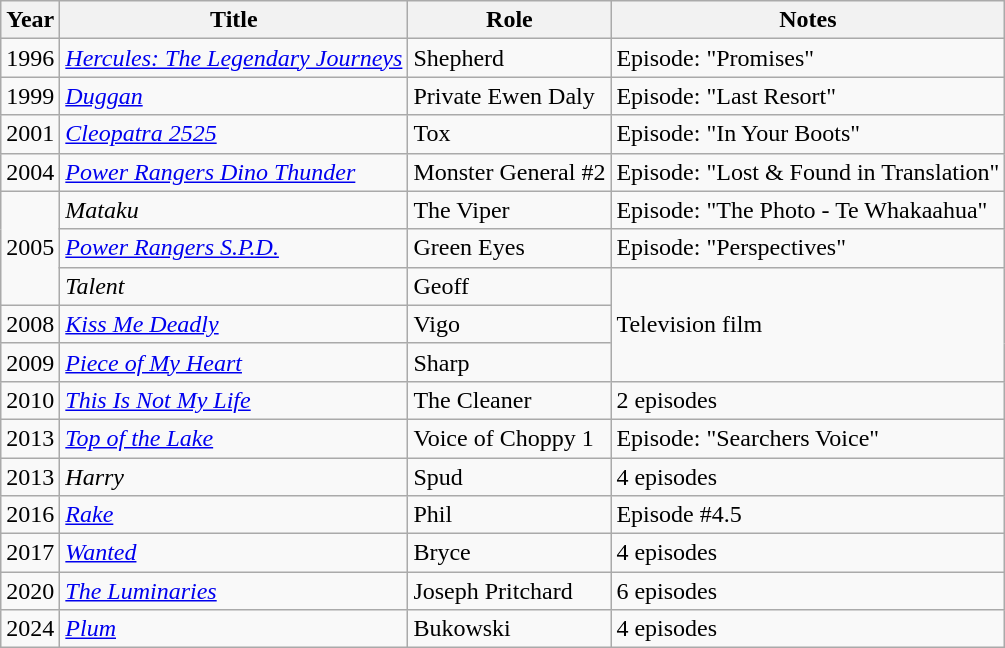<table class="wikitable sortable">
<tr>
<th>Year</th>
<th>Title</th>
<th>Role</th>
<th>Notes</th>
</tr>
<tr>
<td>1996</td>
<td><em><a href='#'>Hercules: The Legendary Journeys</a></em></td>
<td>Shepherd</td>
<td>Episode: "Promises"</td>
</tr>
<tr>
<td>1999</td>
<td><a href='#'><em>Duggan</em></a></td>
<td>Private Ewen Daly</td>
<td>Episode: "Last Resort"</td>
</tr>
<tr>
<td>2001</td>
<td><em><a href='#'>Cleopatra 2525</a></em></td>
<td>Tox</td>
<td>Episode: "In Your Boots"</td>
</tr>
<tr>
<td>2004</td>
<td><em><a href='#'>Power Rangers Dino Thunder</a></em></td>
<td>Monster General #2</td>
<td>Episode: "Lost & Found in Translation"</td>
</tr>
<tr>
<td rowspan="3">2005</td>
<td><em>Mataku</em></td>
<td>The Viper</td>
<td>Episode: "The Photo - Te Whakaahua"</td>
</tr>
<tr>
<td><em><a href='#'>Power Rangers S.P.D.</a></em></td>
<td>Green Eyes</td>
<td>Episode: "Perspectives"</td>
</tr>
<tr>
<td><em>Talent</em></td>
<td>Geoff</td>
<td rowspan="3">Television film</td>
</tr>
<tr>
<td>2008</td>
<td><a href='#'><em>Kiss Me Deadly</em></a></td>
<td>Vigo</td>
</tr>
<tr>
<td>2009</td>
<td><a href='#'><em>Piece of My Heart</em></a></td>
<td>Sharp</td>
</tr>
<tr>
<td>2010</td>
<td><em><a href='#'>This Is Not My Life</a></em></td>
<td>The Cleaner</td>
<td>2 episodes</td>
</tr>
<tr>
<td>2013</td>
<td><em><a href='#'>Top of the Lake</a></em></td>
<td>Voice of Choppy 1</td>
<td>Episode: "Searchers Voice"</td>
</tr>
<tr>
<td>2013</td>
<td><em>Harry</em></td>
<td>Spud</td>
<td>4 episodes</td>
</tr>
<tr>
<td>2016</td>
<td><a href='#'><em>Rake</em></a></td>
<td>Phil</td>
<td>Episode #4.5</td>
</tr>
<tr>
<td>2017</td>
<td><a href='#'><em>Wanted</em></a></td>
<td>Bryce</td>
<td>4 episodes</td>
</tr>
<tr>
<td>2020</td>
<td><a href='#'><em>The Luminaries</em></a></td>
<td>Joseph Pritchard</td>
<td>6 episodes</td>
</tr>
<tr>
<td>2024</td>
<td><em><a href='#'>Plum</a></em></td>
<td>Bukowski</td>
<td>4 episodes</td>
</tr>
</table>
